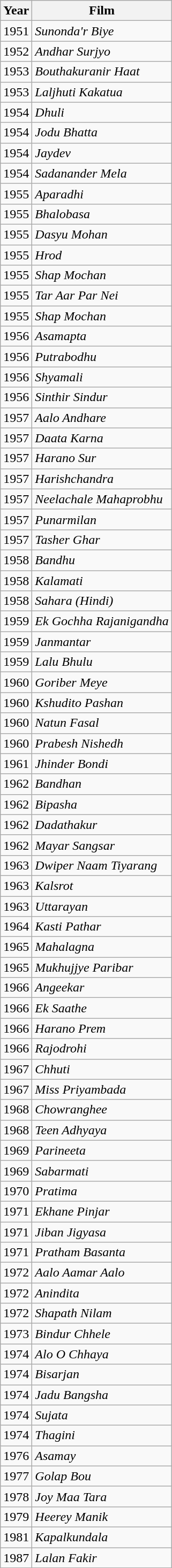<table class="wikitable sortable">
<tr>
<th>Year</th>
<th>Film</th>
</tr>
<tr>
<td>1951</td>
<td><em>Sunonda'r Biye</em></td>
</tr>
<tr>
<td>1952</td>
<td><em>Andhar Surjyo</em></td>
</tr>
<tr>
<td>1953</td>
<td><em>Bouthakuranir Haat</em></td>
</tr>
<tr>
<td>1953</td>
<td><em>Laljhuti Kakatua</em></td>
</tr>
<tr>
<td>1954</td>
<td><em>Dhuli</em></td>
</tr>
<tr>
<td>1954</td>
<td><em>Jodu Bhatta</em></td>
</tr>
<tr>
<td>1954</td>
<td><em>Jaydev</em></td>
</tr>
<tr>
<td>1954</td>
<td><em>Sadanander Mela</em></td>
</tr>
<tr>
<td>1955</td>
<td><em>Aparadhi</em></td>
</tr>
<tr>
<td>1955</td>
<td><em>Bhalobasa</em></td>
</tr>
<tr>
<td>1955</td>
<td><em>Dasyu Mohan</em></td>
</tr>
<tr>
<td>1955</td>
<td><em>Hrod</em></td>
</tr>
<tr>
<td>1955</td>
<td><em>Shap Mochan</em></td>
</tr>
<tr>
<td>1955</td>
<td><em>Tar Aar Par Nei</em></td>
</tr>
<tr>
<td>1955</td>
<td><em>Shap Mochan</em></td>
</tr>
<tr>
<td>1956</td>
<td><em>Asamapta</em></td>
</tr>
<tr>
<td>1956</td>
<td><em>Putrabodhu</em></td>
</tr>
<tr>
<td>1956</td>
<td><em>Shyamali</em></td>
</tr>
<tr>
<td>1956</td>
<td><em>Sinthir Sindur</em></td>
</tr>
<tr>
<td>1957</td>
<td><em>Aalo Andhare</em></td>
</tr>
<tr>
<td>1957</td>
<td><em>Daata Karna</em></td>
</tr>
<tr>
<td>1957</td>
<td><em>Harano Sur</em></td>
</tr>
<tr>
<td>1957</td>
<td><em>Harishchandra</em></td>
</tr>
<tr>
<td>1957</td>
<td><em>Neelachale Mahaprobhu</em></td>
</tr>
<tr>
<td>1957</td>
<td><em>Punarmilan</em></td>
</tr>
<tr>
<td>1957</td>
<td><em>Tasher Ghar</em></td>
</tr>
<tr>
<td>1958</td>
<td><em>Bandhu</em></td>
</tr>
<tr>
<td>1958</td>
<td><em>Kalamati</em></td>
</tr>
<tr>
<td>1958</td>
<td><em>Sahara (Hindi)</em></td>
</tr>
<tr>
<td>1959</td>
<td><em>Ek Gochha Rajanigandha</em></td>
</tr>
<tr>
<td>1959</td>
<td><em>Janmantar</em></td>
</tr>
<tr>
<td>1959</td>
<td><em>Lalu Bhulu</em></td>
</tr>
<tr>
<td>1960</td>
<td><em>Goriber Meye</em></td>
</tr>
<tr>
<td>1960</td>
<td><em>Kshudito Pashan</em></td>
</tr>
<tr>
<td>1960</td>
<td><em>Natun Fasal</em></td>
</tr>
<tr>
<td>1960</td>
<td><em>Prabesh Nishedh</em></td>
</tr>
<tr>
<td>1961</td>
<td><em>Jhinder Bondi</em></td>
</tr>
<tr>
<td>1962</td>
<td><em>Bandhan</em></td>
</tr>
<tr>
<td>1962</td>
<td><em>Bipasha</em></td>
</tr>
<tr>
<td>1962</td>
<td><em>Dadathakur</em></td>
</tr>
<tr>
<td>1962</td>
<td><em>Mayar Sangsar</em></td>
</tr>
<tr>
<td>1963</td>
<td><em>Dwiper Naam Tiyarang</em></td>
</tr>
<tr>
<td>1963</td>
<td><em>Kalsrot</em></td>
</tr>
<tr>
<td>1963</td>
<td><em>Uttarayan</em></td>
</tr>
<tr>
<td>1964</td>
<td><em>Kasti Pathar</em></td>
</tr>
<tr>
<td>1965</td>
<td><em>Mahalagna</em></td>
</tr>
<tr>
<td>1965</td>
<td><em>Mukhujjye Paribar</em></td>
</tr>
<tr>
<td>1966</td>
<td><em>Angeekar</em></td>
</tr>
<tr>
<td>1966</td>
<td><em>Ek Saathe</em></td>
</tr>
<tr>
<td>1966</td>
<td><em>Harano Prem</em></td>
</tr>
<tr>
<td>1966</td>
<td><em>Rajodrohi</em></td>
</tr>
<tr>
<td>1967</td>
<td><em>Chhuti</em></td>
</tr>
<tr>
<td>1967</td>
<td><em>Miss Priyambada</em></td>
</tr>
<tr>
<td>1968</td>
<td><em>Chowranghee</em></td>
</tr>
<tr>
<td>1968</td>
<td><em>Teen Adhyaya</em></td>
</tr>
<tr>
<td>1969</td>
<td><em>Parineeta</em></td>
</tr>
<tr>
<td>1969</td>
<td><em>Sabarmati</em></td>
</tr>
<tr>
<td>1970</td>
<td><em>Pratima</em></td>
</tr>
<tr>
<td>1971</td>
<td><em>Ekhane Pinjar</em></td>
</tr>
<tr>
<td>1971</td>
<td><em>Jiban Jigyasa</em></td>
</tr>
<tr>
<td>1971</td>
<td><em>Pratham Basanta</em></td>
</tr>
<tr>
<td>1972</td>
<td><em>Aalo Aamar Aalo</em></td>
</tr>
<tr>
<td>1972</td>
<td><em>Anindita</em></td>
</tr>
<tr>
<td>1972</td>
<td><em>Shapath Nilam</em></td>
</tr>
<tr>
<td>1973</td>
<td><em>Bindur Chhele</em></td>
</tr>
<tr>
<td>1974</td>
<td><em>Alo O Chhaya</em></td>
</tr>
<tr>
<td>1974</td>
<td><em>Bisarjan</em></td>
</tr>
<tr>
<td>1974</td>
<td><em>Jadu Bangsha</em></td>
</tr>
<tr>
<td>1974</td>
<td><em>Sujata</em></td>
</tr>
<tr>
<td>1974</td>
<td><em>Thagini</em></td>
</tr>
<tr>
<td>1976</td>
<td><em>Asamay</em></td>
</tr>
<tr>
<td>1977</td>
<td><em>Golap Bou</em></td>
</tr>
<tr>
<td>1978</td>
<td><em>Joy Maa Tara</em></td>
</tr>
<tr>
<td>1979</td>
<td><em>Heerey Manik</em></td>
</tr>
<tr>
<td>1981</td>
<td><em>Kapalkundala</em></td>
</tr>
<tr>
<td>1987</td>
<td><em>Lalan Fakir  </em></td>
</tr>
</table>
